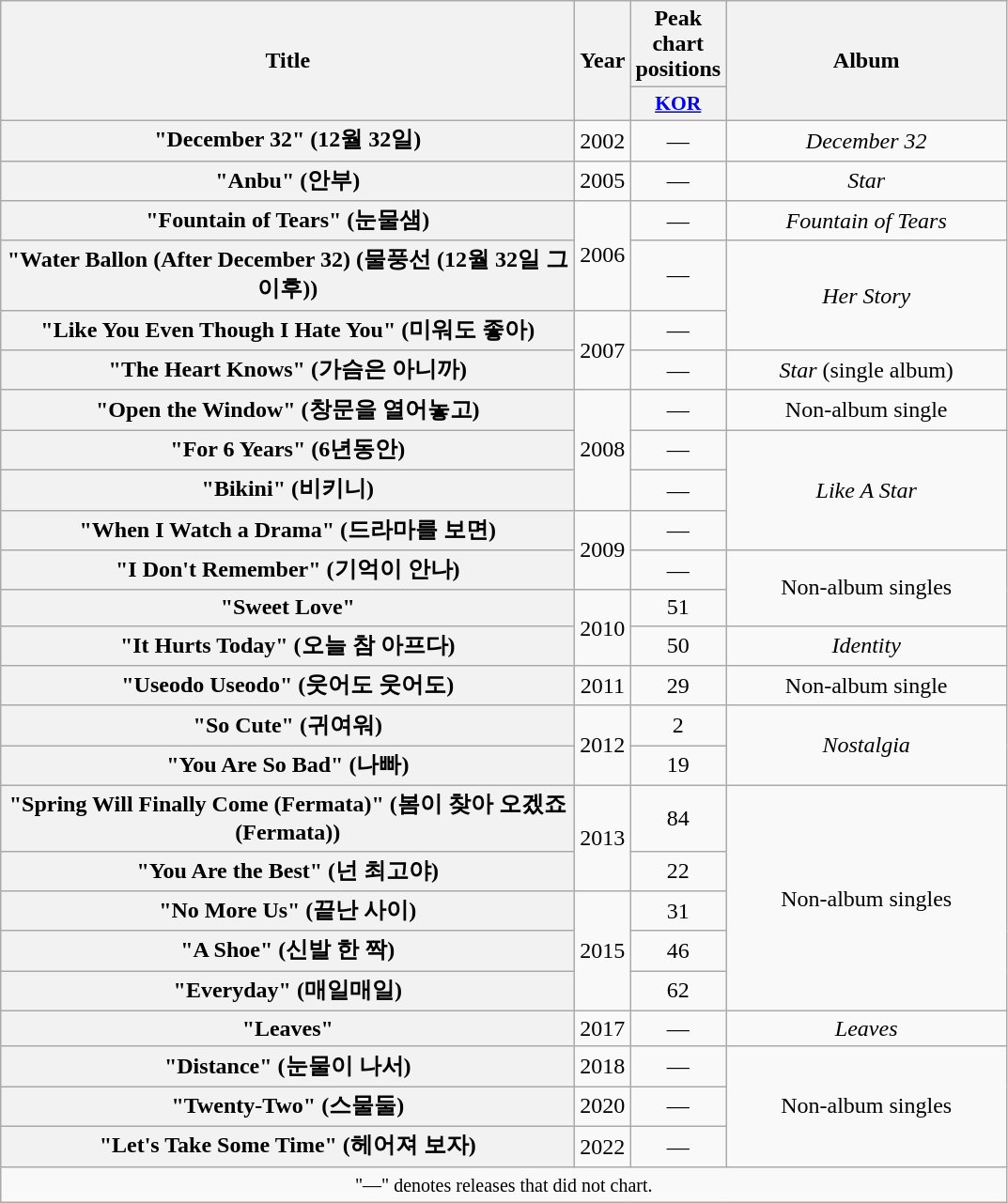<table class="wikitable plainrowheaders" style="text-align:center;">
<tr>
<th rowspan="2" scope="col" style="width:25em;">Title</th>
<th rowspan="2">Year</th>
<th scope="col">Peak chart positions</th>
<th rowspan="2" style="width:12em;">Album</th>
</tr>
<tr>
<th scope="col" style="width:2.2em;font-size:90%;"><a href='#'>KOR</a><br></th>
</tr>
<tr>
<th scope="row">"December 32" (12월 32일)</th>
<td>2002</td>
<td>—</td>
<td><em>December 32</em></td>
</tr>
<tr>
<th scope="row">"Anbu" (안부) </th>
<td>2005</td>
<td>—</td>
<td><em>Star</em></td>
</tr>
<tr>
<th scope="row">"Fountain of Tears" (눈물샘)</th>
<td rowspan="2">2006</td>
<td>—</td>
<td><em>Fountain of Tears</em></td>
</tr>
<tr>
<th scope="row">"Water Ballon (After December 32) (물풍선 (12월 32일 그 이후))</th>
<td>—</td>
<td rowspan="2"><em>Her Story</em></td>
</tr>
<tr>
<th scope="row">"Like You Even Though I Hate You" (미워도 좋아)</th>
<td rowspan="2">2007</td>
<td>—</td>
</tr>
<tr>
<th scope="row">"The Heart Knows" (가슴은 아니까)</th>
<td>—</td>
<td><em>Star</em> (single album)</td>
</tr>
<tr>
<th scope="row">"Open the Window" (창문을 열어놓고) </th>
<td rowspan="3">2008</td>
<td>—</td>
<td>Non-album single</td>
</tr>
<tr>
<th scope="row">"For 6 Years" (6년동안)</th>
<td>—</td>
<td rowspan="3"><em>Like A Star</em></td>
</tr>
<tr>
<th scope="row">"Bikini" (비키니)</th>
<td>—</td>
</tr>
<tr>
<th scope="row">"When I Watch a Drama" (드라마를 보면)</th>
<td rowspan="2">2009</td>
<td>—</td>
</tr>
<tr>
<th scope="row">"I Don't Remember" (기억이 안나)</th>
<td>—</td>
<td rowspan="2">Non-album singles</td>
</tr>
<tr>
<th scope="row">"Sweet Love" </th>
<td rowspan="2">2010</td>
<td>51</td>
</tr>
<tr>
<th scope="row">"It Hurts Today" (오늘 참 아프다)</th>
<td>50</td>
<td><em>Identity</em></td>
</tr>
<tr>
<th scope="row">"Useodo Useodo" (웃어도 웃어도) </th>
<td>2011</td>
<td>29</td>
<td>Non-album single</td>
</tr>
<tr>
<th scope="row">"So Cute" (귀여워) </th>
<td rowspan="2">2012</td>
<td>2</td>
<td rowspan="2"><em>Nostalgia</em></td>
</tr>
<tr>
<th scope="row">"You Are So Bad" (나빠)</th>
<td>19</td>
</tr>
<tr>
<th scope="row">"Spring Will Finally Come (Fermata)" (봄이 찾아 오겠죠 (Fermata))</th>
<td rowspan="2">2013</td>
<td>84</td>
<td rowspan="5">Non-album singles</td>
</tr>
<tr>
<th scope="row">"You Are the Best" (넌 최고야)</th>
<td>22</td>
</tr>
<tr>
<th scope="row">"No More Us" (끝난 사이)</th>
<td rowspan="3">2015</td>
<td>31</td>
</tr>
<tr>
<th scope="row">"A Shoe" (신발 한 짝)</th>
<td>46</td>
</tr>
<tr>
<th scope="row">"Everyday" (매일매일) </th>
<td>62</td>
</tr>
<tr>
<th scope="row">"Leaves" </th>
<td>2017</td>
<td>—</td>
<td><em>Leaves</em></td>
</tr>
<tr>
<th scope="row">"Distance" (눈물이 나서)</th>
<td>2018</td>
<td>—</td>
<td rowspan="3">Non-album singles</td>
</tr>
<tr>
<th scope="row">"Twenty-Two" (스물둘) </th>
<td>2020</td>
<td>—</td>
</tr>
<tr>
<th scope="row">"Let's Take Some Time" (헤어져 보자) </th>
<td>2022</td>
<td>—</td>
</tr>
<tr>
<td colspan="4"><small>"—" denotes releases that did not chart.</small></td>
</tr>
</table>
